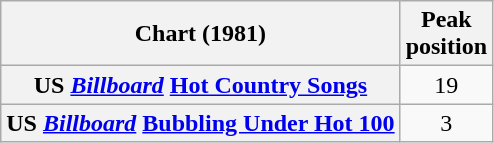<table class="wikitable plainrowheaders unsortable" style="text-align:center">
<tr>
<th>Chart (1981)</th>
<th>Peak<br>position</th>
</tr>
<tr>
<th scope="row">US <em><a href='#'>Billboard</a></em> <a href='#'>Hot Country Songs</a></th>
<td align="center">19</td>
</tr>
<tr>
<th scope="row">US <em><a href='#'>Billboard</a></em> <a href='#'>Bubbling Under Hot 100</a></th>
<td align="center">3</td>
</tr>
</table>
